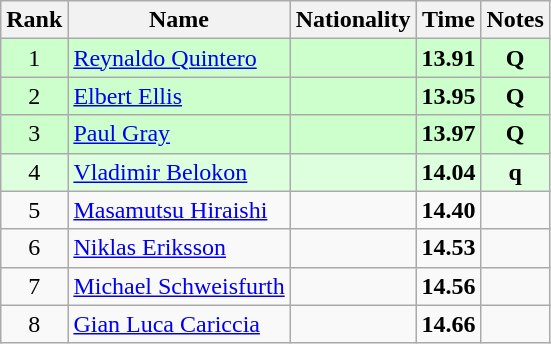<table class="wikitable sortable" style="text-align:center">
<tr>
<th>Rank</th>
<th>Name</th>
<th>Nationality</th>
<th>Time</th>
<th>Notes</th>
</tr>
<tr bgcolor=ccffcc>
<td>1</td>
<td align=left><a href='#'>Reynaldo Quintero</a></td>
<td align=left></td>
<td><strong>13.91</strong></td>
<td><strong>Q</strong></td>
</tr>
<tr bgcolor=ccffcc>
<td>2</td>
<td align=left><a href='#'>Elbert Ellis</a></td>
<td align=left></td>
<td><strong>13.95</strong></td>
<td><strong>Q</strong></td>
</tr>
<tr bgcolor=ccffcc>
<td>3</td>
<td align=left><a href='#'>Paul Gray</a></td>
<td align=left></td>
<td><strong>13.97</strong></td>
<td><strong>Q</strong></td>
</tr>
<tr bgcolor=ddffdd>
<td>4</td>
<td align=left><a href='#'>Vladimir Belokon</a></td>
<td align=left></td>
<td><strong>14.04</strong></td>
<td><strong>q</strong></td>
</tr>
<tr>
<td>5</td>
<td align=left><a href='#'>Masamutsu Hiraishi</a></td>
<td align=left></td>
<td><strong>14.40</strong></td>
<td></td>
</tr>
<tr>
<td>6</td>
<td align=left><a href='#'>Niklas Eriksson</a></td>
<td align=left></td>
<td><strong>14.53</strong></td>
<td></td>
</tr>
<tr>
<td>7</td>
<td align=left><a href='#'>Michael Schweisfurth</a></td>
<td align=left></td>
<td><strong>14.56</strong></td>
<td></td>
</tr>
<tr>
<td>8</td>
<td align=left><a href='#'>Gian Luca Cariccia</a></td>
<td align=left></td>
<td><strong>14.66</strong></td>
<td></td>
</tr>
</table>
